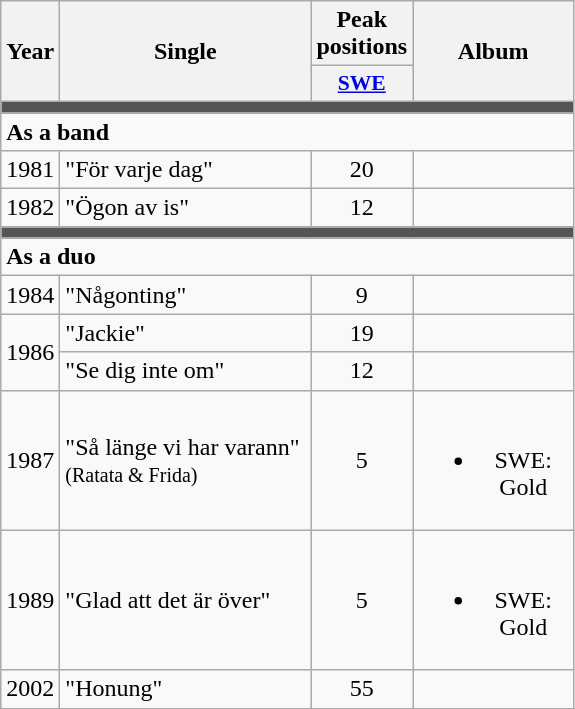<table class="wikitable">
<tr>
<th align="center" rowspan="2" width="10">Year</th>
<th align="center" rowspan="2" width="160">Single</th>
<th align="center" colspan="1" width="20">Peak positions</th>
<th align="center" rowspan="2" width="100">Album</th>
</tr>
<tr>
<th scope="col" style="width:3em;font-size:90%;"><a href='#'>SWE</a><br></th>
</tr>
<tr>
<td colspan="4" style="background:#555;"></td>
</tr>
<tr>
<td colspan=4><strong>As a band</strong></td>
</tr>
<tr>
<td style="text-align:center;">1981</td>
<td>"För varje dag"</td>
<td style="text-align:center;">20</td>
<td style="text-align:center;"></td>
</tr>
<tr>
<td style="text-align:center;">1982</td>
<td>"Ögon av is"</td>
<td style="text-align:center;">12</td>
<td style="text-align:center;"></td>
</tr>
<tr>
<td colspan="4" style="background:#555;"></td>
</tr>
<tr>
<td colspan=4><strong>As a duo</strong></td>
</tr>
<tr>
<td style="text-align:center;">1984</td>
<td>"Någonting"</td>
<td style="text-align:center;">9</td>
<td style="text-align:center;"></td>
</tr>
<tr>
<td style="text-align:center;" rowspan=2>1986</td>
<td>"Jackie"</td>
<td style="text-align:center;">19</td>
<td style="text-align:center;"></td>
</tr>
<tr>
<td>"Se dig inte om"</td>
<td style="text-align:center;">12</td>
<td style="text-align:center;"></td>
</tr>
<tr>
<td style="text-align:center;">1987</td>
<td>"Så länge vi har varann" <br><small>(Ratata & Frida)</small></td>
<td style="text-align:center;">5</td>
<td style="text-align:center;"><br><ul><li>SWE: Gold</li></ul></td>
</tr>
<tr>
<td style="text-align:center;">1989</td>
<td>"Glad att det är över"</td>
<td style="text-align:center;">5</td>
<td style="text-align:center;"><br><ul><li>SWE: Gold</li></ul></td>
</tr>
<tr>
<td style="text-align:center;">2002</td>
<td>"Honung"</td>
<td style="text-align:center;">55</td>
<td style="text-align:center;"></td>
</tr>
<tr>
</tr>
</table>
